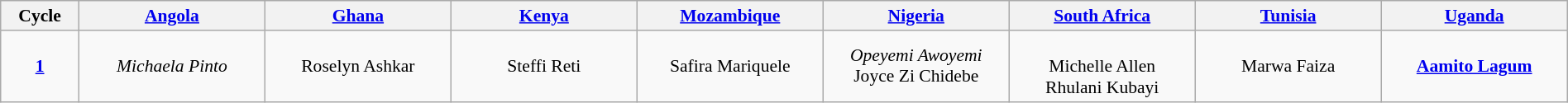<table class="wikitable" style="text-align:center; font-size:90%; width:100%;">
<tr>
<th style="width:5%;">Cycle</th>
<th style="width:11.875%;"><a href='#'>Angola</a></th>
<th style="width:11.875%;"><a href='#'>Ghana</a></th>
<th style="width:11.875%;"><a href='#'>Kenya</a></th>
<th style="width:11.875%;"><a href='#'>Mozambique</a></th>
<th style="width:11.875%;"><a href='#'>Nigeria</a></th>
<th style="width:11.875%;"><a href='#'>South Africa</a></th>
<th style="width:11.875%;"><a href='#'>Tunisia</a></th>
<th style="width:11.875%;"><a href='#'>Uganda</a></th>
</tr>
<tr>
<td><a href='#'><strong>1</strong></a></td>
<td><em>Michaela Pinto</em></td>
<td>Roselyn Ashkar</td>
<td>Steffi Reti</td>
<td>Safira Mariquele</td>
<td><em>Opeyemi Awoyemi</em><br>Joyce Zi Chidebe<br></td>
<td><br>Michelle Allen<br>Rhulani Kubayi</td>
<td>Marwa Faiza</td>
<td><strong><a href='#'>Aamito Lagum</a></strong></td>
</tr>
</table>
